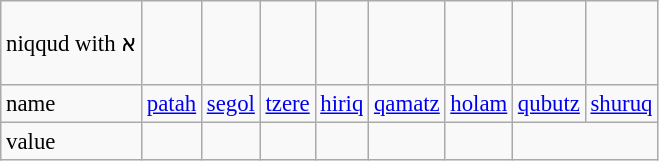<table class="wikitable" style="font-size: 95%;" style="text-align:center;">
<tr>
<td>niqqud with א</td>
<td style="font-family: 'david'; font-size:250%" height=40 valign=top></td>
<td style="font-family: 'david'; font-size:250%" height=40 valign=top></td>
<td style="font-family: 'david'; font-size:250%" height=40 valign=top></td>
<td style="font-family: 'david'; font-size:250%" height=40 valign=top></td>
<td style="font-family: 'david'; font-size:250%" height=40 valign=top></td>
<td style="font-family: 'david'; font-size:250%" height=40 valign=top></td>
<td style="font-family: 'david'; font-size:250%" height=40 valign=top></td>
<td style="font-family: 'david'; font-size:250%" height=40 valign=top></td>
</tr>
<tr>
<td>name</td>
<td><a href='#'>patah</a></td>
<td><a href='#'>segol</a></td>
<td><a href='#'>tzere</a></td>
<td><a href='#'>hiriq</a></td>
<td><a href='#'>qamatz</a></td>
<td><a href='#'>holam</a></td>
<td><a href='#'>qubutz</a></td>
<td><a href='#'>shuruq</a></td>
</tr>
<tr>
<td>value</td>
<td></td>
<td></td>
<td></td>
<td></td>
<td></td>
<td></td>
<td colspan="2"></td>
</tr>
</table>
